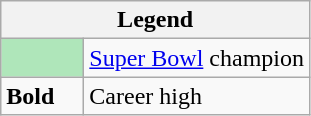<table class="wikitable mw-collapsible mw-collapsed">
<tr>
<th colspan="2">Legend</th>
</tr>
<tr>
<td style="background:#afe6ba; width:3em;"></td>
<td><a href='#'>Super Bowl</a> champion</td>
</tr>
<tr>
<td><strong>Bold</strong></td>
<td>Career high</td>
</tr>
</table>
